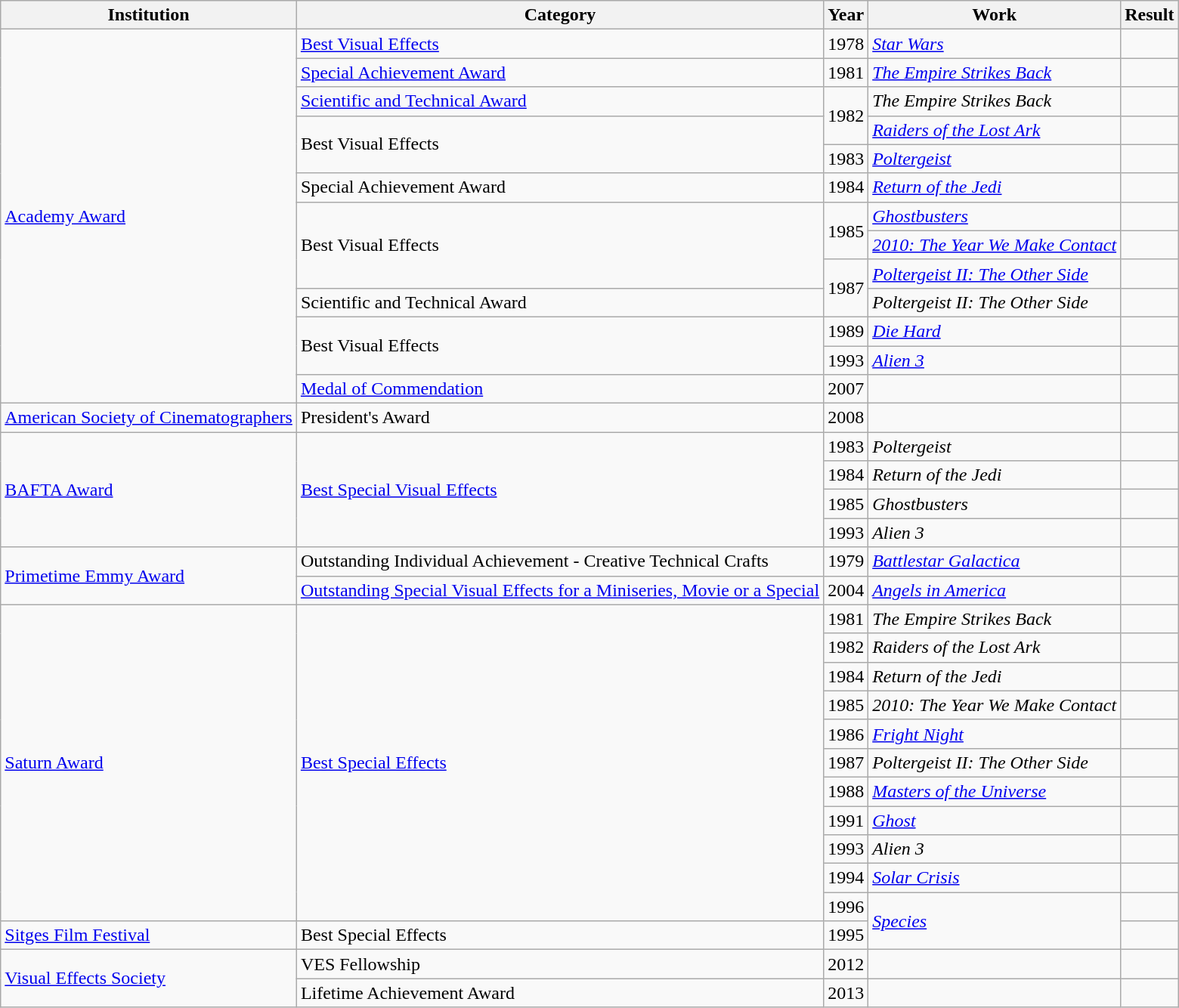<table class="wikitable">
<tr>
<th>Institution</th>
<th>Category</th>
<th>Year</th>
<th>Work</th>
<th>Result</th>
</tr>
<tr>
<td rowspan="13"><a href='#'>Academy Award</a></td>
<td><a href='#'>Best Visual Effects</a></td>
<td>1978</td>
<td><a href='#'><em>Star Wars</em></a></td>
<td></td>
</tr>
<tr>
<td><a href='#'>Special Achievement Award</a></td>
<td>1981</td>
<td><em><a href='#'>The Empire Strikes Back</a></em></td>
<td></td>
</tr>
<tr>
<td><a href='#'>Scientific and Technical Award</a></td>
<td rowspan="2">1982</td>
<td><em>The Empire Strikes Back</em></td>
<td></td>
</tr>
<tr>
<td rowspan="2">Best Visual Effects</td>
<td><em><a href='#'>Raiders of the Lost Ark</a></em></td>
<td></td>
</tr>
<tr>
<td>1983</td>
<td><a href='#'><em>Poltergeist</em></a></td>
<td></td>
</tr>
<tr>
<td>Special Achievement Award</td>
<td>1984</td>
<td><em><a href='#'>Return of the Jedi</a></em></td>
<td></td>
</tr>
<tr>
<td rowspan="3">Best Visual Effects</td>
<td rowspan="2">1985</td>
<td><em><a href='#'>Ghostbusters</a></em></td>
<td></td>
</tr>
<tr>
<td><em><a href='#'>2010: The Year We Make Contact</a></em></td>
<td></td>
</tr>
<tr>
<td rowspan="2">1987</td>
<td><em><a href='#'>Poltergeist II: The Other Side</a></em></td>
<td></td>
</tr>
<tr>
<td>Scientific and Technical Award</td>
<td><em>Poltergeist II: The Other Side</em></td>
<td></td>
</tr>
<tr>
<td rowspan="2">Best Visual Effects</td>
<td>1989</td>
<td><em><a href='#'>Die Hard</a></em></td>
<td></td>
</tr>
<tr>
<td>1993</td>
<td><em><a href='#'>Alien 3</a></em></td>
<td></td>
</tr>
<tr>
<td><a href='#'>Medal of Commendation</a></td>
<td>2007</td>
<td></td>
<td></td>
</tr>
<tr>
<td><a href='#'>American Society of Cinematographers</a></td>
<td>President's Award</td>
<td>2008</td>
<td></td>
<td></td>
</tr>
<tr>
<td rowspan="4"><a href='#'>BAFTA Award</a></td>
<td rowspan="4"><a href='#'>Best Special Visual Effects</a></td>
<td>1983</td>
<td><em>Poltergeist</em></td>
<td></td>
</tr>
<tr>
<td>1984</td>
<td><em>Return of the Jedi</em></td>
<td></td>
</tr>
<tr>
<td>1985</td>
<td><em>Ghostbusters</em></td>
<td></td>
</tr>
<tr>
<td>1993</td>
<td><em>Alien 3</em></td>
<td></td>
</tr>
<tr>
<td rowspan="2"><a href='#'>Primetime Emmy Award</a></td>
<td>Outstanding Individual Achievement - Creative Technical Crafts</td>
<td>1979</td>
<td><a href='#'><em>Battlestar Galactica</em></a> </td>
<td></td>
</tr>
<tr>
<td><a href='#'>Outstanding Special Visual Effects for a Miniseries, Movie or a Special</a></td>
<td>2004</td>
<td><a href='#'><em>Angels in America</em></a></td>
<td></td>
</tr>
<tr>
<td rowspan="11"><a href='#'>Saturn Award</a></td>
<td rowspan="11"><a href='#'>Best Special Effects</a></td>
<td>1981</td>
<td><em>The Empire Strikes Back</em></td>
<td></td>
</tr>
<tr>
<td>1982</td>
<td><em>Raiders of the Lost Ark</em></td>
<td></td>
</tr>
<tr>
<td>1984</td>
<td><em>Return of the Jedi</em></td>
<td></td>
</tr>
<tr>
<td>1985</td>
<td><em>2010: The Year We Make Contact</em></td>
<td></td>
</tr>
<tr>
<td>1986</td>
<td><em><a href='#'>Fright Night</a></em></td>
<td></td>
</tr>
<tr>
<td>1987</td>
<td><em>Poltergeist II: The Other Side</em></td>
<td></td>
</tr>
<tr>
<td>1988</td>
<td><a href='#'><em>Masters of the Universe</em></a></td>
<td></td>
</tr>
<tr>
<td>1991</td>
<td><a href='#'><em>Ghost</em></a></td>
<td></td>
</tr>
<tr>
<td>1993</td>
<td><em>Alien 3</em></td>
<td></td>
</tr>
<tr>
<td>1994</td>
<td><a href='#'><em>Solar Crisis</em></a></td>
<td></td>
</tr>
<tr>
<td>1996</td>
<td rowspan="2"><a href='#'><em>Species</em></a></td>
<td></td>
</tr>
<tr>
<td><a href='#'>Sitges Film Festival</a></td>
<td>Best Special Effects</td>
<td>1995</td>
<td></td>
</tr>
<tr>
<td rowspan="2"><a href='#'>Visual Effects Society</a></td>
<td>VES Fellowship</td>
<td>2012</td>
<td></td>
<td></td>
</tr>
<tr>
<td>Lifetime Achievement Award</td>
<td>2013</td>
<td></td>
<td></td>
</tr>
</table>
